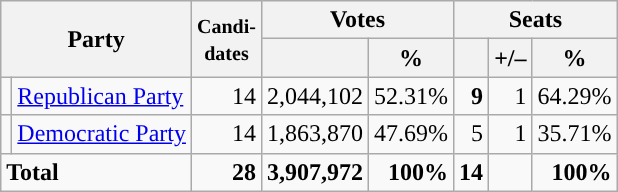<table class="wikitable" style="font-size:100%; text-align:right;">
<tr>
<th colspan=2 rowspan=2>Party</th>
<th rowspan=2><small>Candi-<br>dates</small></th>
<th colspan=2>Votes</th>
<th colspan=3>Seats</th>
</tr>
<tr>
<th></th>
<th>%</th>
<th></th>
<th>+/–</th>
<th>%</th>
</tr>
<tr>
<td style="background:"></td>
<td align=left><a href='#'>Republican Party</a></td>
<td>14</td>
<td>2,044,102</td>
<td>52.31%</td>
<td><strong>9</strong></td>
<td> 1</td>
<td>64.29%</td>
</tr>
<tr>
<td style="background:"></td>
<td align=left><a href='#'>Democratic Party</a></td>
<td>14</td>
<td>1,863,870</td>
<td>47.69%</td>
<td>5</td>
<td> 1</td>
<td>35.71%</td>
</tr>
<tr style="font-weight:bold">
<td colspan=2 align=left>Total</td>
<td>28</td>
<td>3,907,972</td>
<td>100%</td>
<td>14</td>
<td></td>
<td>100%</td>
</tr>
</table>
